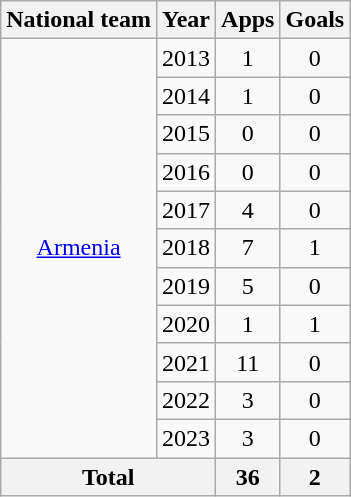<table class=wikitable style="text-align: center">
<tr>
<th>National team</th>
<th>Year</th>
<th>Apps</th>
<th>Goals</th>
</tr>
<tr>
<td rowspan="11"><a href='#'>Armenia</a></td>
<td>2013</td>
<td>1</td>
<td>0</td>
</tr>
<tr>
<td>2014</td>
<td>1</td>
<td>0</td>
</tr>
<tr>
<td>2015</td>
<td>0</td>
<td>0</td>
</tr>
<tr>
<td>2016</td>
<td>0</td>
<td>0</td>
</tr>
<tr>
<td>2017</td>
<td>4</td>
<td>0</td>
</tr>
<tr>
<td>2018</td>
<td>7</td>
<td>1</td>
</tr>
<tr>
<td>2019</td>
<td>5</td>
<td>0</td>
</tr>
<tr>
<td>2020</td>
<td>1</td>
<td>1</td>
</tr>
<tr>
<td>2021</td>
<td>11</td>
<td>0</td>
</tr>
<tr>
<td>2022</td>
<td>3</td>
<td>0</td>
</tr>
<tr>
<td>2023</td>
<td>3</td>
<td>0</td>
</tr>
<tr>
<th colspan="2">Total</th>
<th>36</th>
<th>2</th>
</tr>
</table>
